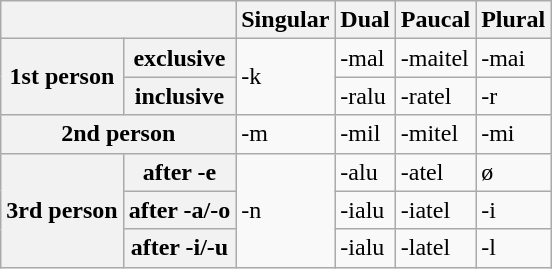<table class="wikitable">
<tr>
<th colspan="2"></th>
<th>Singular</th>
<th>Dual</th>
<th>Paucal</th>
<th>Plural</th>
</tr>
<tr>
<th rowspan="2">1st person</th>
<th>exclusive</th>
<td rowspan="2">-k</td>
<td>-mal</td>
<td>-maitel</td>
<td>-mai</td>
</tr>
<tr>
<th>inclusive</th>
<td>-ralu</td>
<td>-ratel</td>
<td>-r</td>
</tr>
<tr>
<th colspan="2">2nd person</th>
<td>-m</td>
<td>-mil</td>
<td>-mitel</td>
<td>-mi</td>
</tr>
<tr>
<th rowspan="3">3rd person</th>
<th>after -e</th>
<td rowspan="3">-n</td>
<td>-alu</td>
<td>-atel</td>
<td>ø</td>
</tr>
<tr>
<th>after -a/-o</th>
<td>-ialu</td>
<td>-iatel</td>
<td>-i</td>
</tr>
<tr>
<th>after -i/-u</th>
<td>-ialu</td>
<td>-latel</td>
<td>-l</td>
</tr>
</table>
